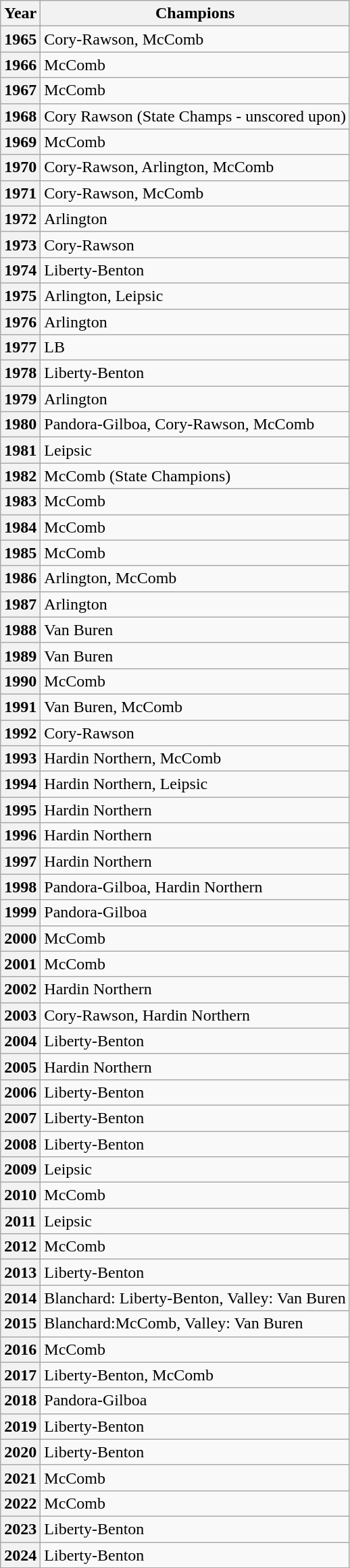<table class="wikitable">
<tr>
<th>Year</th>
<th>Champions</th>
</tr>
<tr align="left">
<th>1965</th>
<td>Cory-Rawson, McComb</td>
</tr>
<tr align="left">
<th>1966</th>
<td>McComb</td>
</tr>
<tr align="left">
<th>1967</th>
<td>McComb</td>
</tr>
<tr align="left">
<th>1968</th>
<td>Cory Rawson (State Champs - unscored upon)</td>
</tr>
<tr align="left">
<th>1969</th>
<td>McComb</td>
</tr>
<tr align="left">
<th>1970</th>
<td>Cory-Rawson, Arlington, McComb</td>
</tr>
<tr align="left">
<th>1971</th>
<td>Cory-Rawson, McComb</td>
</tr>
<tr align="left">
<th>1972</th>
<td>Arlington</td>
</tr>
<tr align="left">
<th>1973</th>
<td>Cory-Rawson</td>
</tr>
<tr align="left">
<th>1974</th>
<td>Liberty-Benton</td>
</tr>
<tr align="left">
<th>1975</th>
<td>Arlington, Leipsic</td>
</tr>
<tr align="left">
<th>1976</th>
<td>Arlington</td>
</tr>
<tr align="left">
<th>1977</th>
<td>LB</td>
</tr>
<tr align="left">
<th>1978</th>
<td>Liberty-Benton</td>
</tr>
<tr align="left">
<th>1979</th>
<td>Arlington</td>
</tr>
<tr align="left">
<th>1980</th>
<td>Pandora-Gilboa, Cory-Rawson, McComb</td>
</tr>
<tr align="left">
<th>1981</th>
<td>Leipsic</td>
</tr>
<tr align="left">
<th>1982</th>
<td>McComb (State Champions)</td>
</tr>
<tr align="left">
<th>1983</th>
<td>McComb</td>
</tr>
<tr align="left">
<th>1984</th>
<td>McComb</td>
</tr>
<tr align="left">
<th>1985</th>
<td>McComb</td>
</tr>
<tr align="left">
<th>1986</th>
<td>Arlington, McComb</td>
</tr>
<tr align="left">
<th>1987</th>
<td>Arlington</td>
</tr>
<tr align="left">
<th>1988</th>
<td>Van Buren</td>
</tr>
<tr align="left">
<th>1989</th>
<td>Van Buren</td>
</tr>
<tr align="left">
<th>1990</th>
<td>McComb</td>
</tr>
<tr align="left">
<th>1991</th>
<td>Van Buren, McComb</td>
</tr>
<tr align="left">
<th>1992</th>
<td>Cory-Rawson</td>
</tr>
<tr align="left">
<th>1993</th>
<td>Hardin Northern, McComb</td>
</tr>
<tr align="left">
<th>1994</th>
<td>Hardin Northern, Leipsic</td>
</tr>
<tr align="left">
<th>1995</th>
<td>Hardin Northern</td>
</tr>
<tr align="left">
<th>1996</th>
<td>Hardin Northern</td>
</tr>
<tr align="left">
<th>1997</th>
<td>Hardin Northern</td>
</tr>
<tr align="left">
<th>1998</th>
<td>Pandora-Gilboa, Hardin Northern</td>
</tr>
<tr align="left">
<th>1999</th>
<td>Pandora-Gilboa</td>
</tr>
<tr align="left">
<th>2000</th>
<td>McComb</td>
</tr>
<tr align="left">
<th>2001</th>
<td>McComb</td>
</tr>
<tr align="left">
<th>2002</th>
<td>Hardin Northern</td>
</tr>
<tr align="left">
<th>2003</th>
<td>Cory-Rawson, Hardin Northern</td>
</tr>
<tr align="left">
<th>2004</th>
<td>Liberty-Benton</td>
</tr>
<tr align="left">
<th>2005</th>
<td>Hardin Northern</td>
</tr>
<tr align="left">
<th>2006</th>
<td>Liberty-Benton</td>
</tr>
<tr align="left">
<th>2007</th>
<td>Liberty-Benton</td>
</tr>
<tr align="left">
<th>2008</th>
<td>Liberty-Benton</td>
</tr>
<tr align="left">
<th>2009</th>
<td>Leipsic</td>
</tr>
<tr align="left">
<th>2010</th>
<td>McComb</td>
</tr>
<tr align="left">
<th>2011</th>
<td>Leipsic</td>
</tr>
<tr align="left">
<th>2012</th>
<td>McComb</td>
</tr>
<tr align="left">
<th>2013</th>
<td>Liberty-Benton</td>
</tr>
<tr align="left">
<th>2014</th>
<td>Blanchard: Liberty-Benton, Valley: Van Buren</td>
</tr>
<tr align="left">
<th>2015</th>
<td>Blanchard:McComb,   Valley: Van Buren</td>
</tr>
<tr align=“left”>
<th>2016</th>
<td>McComb</td>
</tr>
<tr align=“left”>
<th>2017</th>
<td>Liberty-Benton, McComb</td>
</tr>
<tr align=“left”>
<th>2018</th>
<td>Pandora-Gilboa</td>
</tr>
<tr align=“left”>
<th>2019</th>
<td>Liberty-Benton</td>
</tr>
<tr align=“left”>
<th>2020</th>
<td>Liberty-Benton</td>
</tr>
<tr align=“left”>
<th>2021</th>
<td>McComb</td>
</tr>
<tr align=“left”>
<th>2022</th>
<td>McComb</td>
</tr>
<tr align=“left”>
<th>2023</th>
<td>Liberty-Benton</td>
</tr>
<tr align=“left”>
<th>2024</th>
<td>Liberty-Benton</td>
</tr>
</table>
